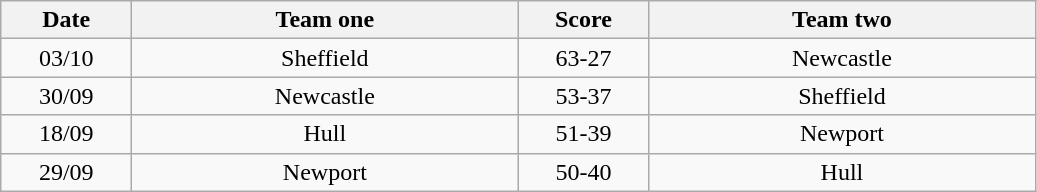<table class="wikitable" style="text-align: center">
<tr>
<th width=80>Date</th>
<th width=250>Team one</th>
<th width=80>Score</th>
<th width=250>Team two</th>
</tr>
<tr>
<td>03/10</td>
<td>Sheffield</td>
<td>63-27</td>
<td>Newcastle</td>
</tr>
<tr>
<td>30/09</td>
<td>Newcastle</td>
<td>53-37</td>
<td>Sheffield</td>
</tr>
<tr>
<td>18/09</td>
<td>Hull</td>
<td>51-39</td>
<td>Newport</td>
</tr>
<tr>
<td>29/09</td>
<td>Newport</td>
<td>50-40</td>
<td>Hull</td>
</tr>
</table>
